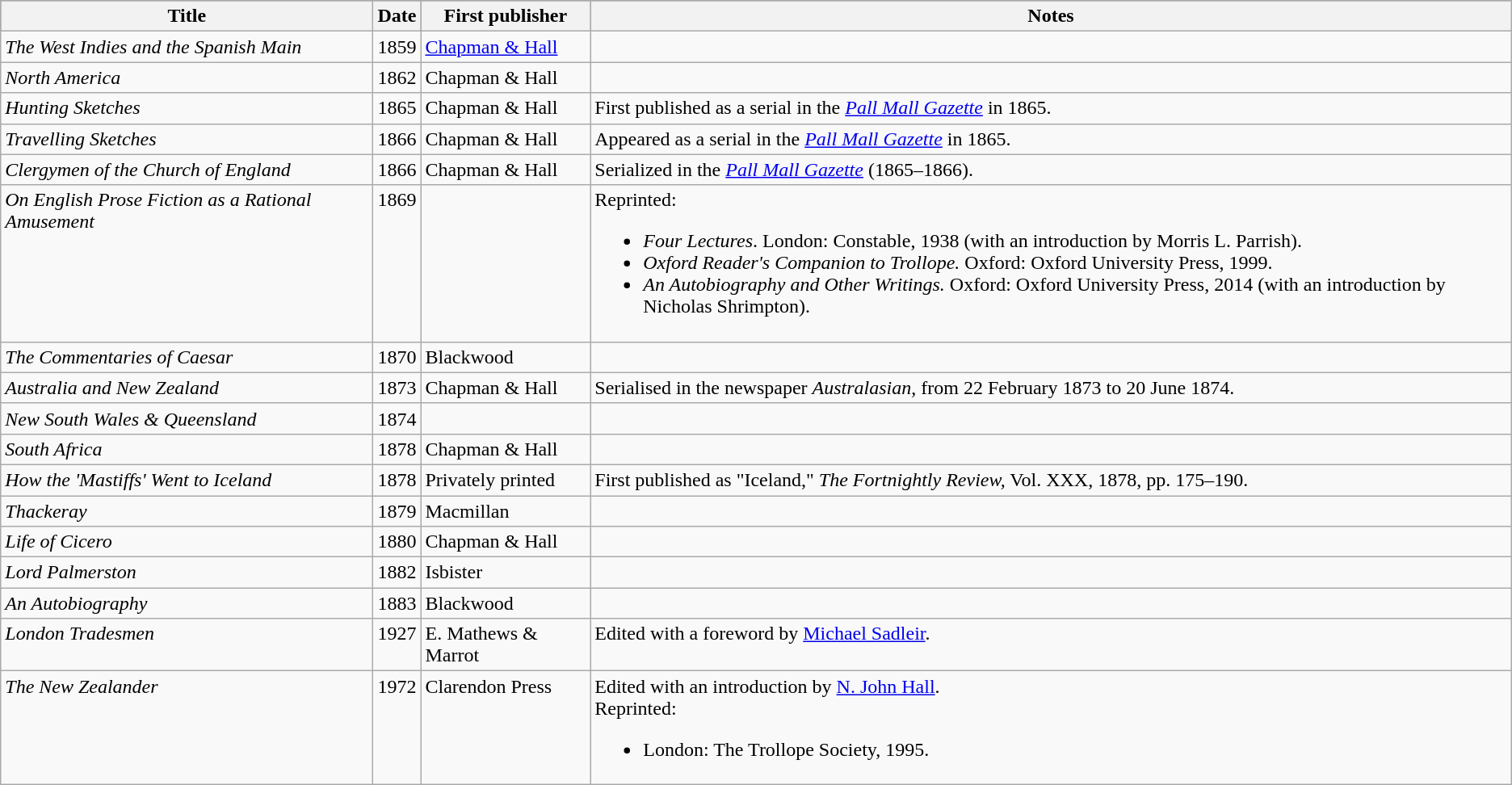<table class="wikitable" align="center" cellpadding="7" style="clear:both;">
<tr align="center" bgcolor="#696969">
<th><div>Title</div></th>
<th><div>Date</div></th>
<th><div>First publisher</div></th>
<th><div>Notes</div></th>
</tr>
<tr valign="top">
<td><em>The West Indies and the Spanish Main</em></td>
<td>1859</td>
<td><a href='#'>Chapman & Hall</a></td>
<td></td>
</tr>
<tr valign="top">
<td><em>North America</em></td>
<td>1862</td>
<td>Chapman & Hall</td>
<td></td>
</tr>
<tr valign="top">
<td><em>Hunting Sketches</em></td>
<td>1865</td>
<td>Chapman & Hall</td>
<td>First published as a serial in the <em><a href='#'>Pall Mall Gazette</a></em> in 1865.</td>
</tr>
<tr valign="top">
<td><em>Travelling Sketches</em></td>
<td>1866</td>
<td>Chapman & Hall</td>
<td>Appeared as a serial in the <em><a href='#'>Pall Mall Gazette</a></em> in 1865.</td>
</tr>
<tr valign="top">
<td><em>Clergymen of the Church of England</em></td>
<td>1866</td>
<td>Chapman & Hall</td>
<td>Serialized in the <em><a href='#'>Pall Mall Gazette</a></em> (1865–1866).</td>
</tr>
<tr valign="top">
<td><em>On English Prose Fiction as a Rational Amusement</em></td>
<td>1869</td>
<td></td>
<td>Reprinted:<br><ul><li><em>Four Lectures</em>. London: Constable, 1938 (with an introduction by Morris L. Parrish).</li><li><em>Oxford Reader's Companion to Trollope.</em> Oxford: Oxford University Press, 1999.</li><li><em>An Autobiography and Other Writings.</em> Oxford: Oxford University Press, 2014 (with an introduction by Nicholas Shrimpton).</li></ul></td>
</tr>
<tr valign="top">
<td><em>The Commentaries of Caesar</em></td>
<td>1870</td>
<td>Blackwood</td>
<td></td>
</tr>
<tr valign="top">
<td><em>Australia and New Zealand</em></td>
<td>1873</td>
<td>Chapman & Hall</td>
<td>Serialised in the newspaper <em>Australasian</em>, from 22 February 1873 to 20 June 1874.</td>
</tr>
<tr valign="top">
<td><em>New South Wales & Queensland</em></td>
<td>1874</td>
<td></td>
<td></td>
</tr>
<tr valign="top">
<td><em>South Africa</em></td>
<td>1878</td>
<td>Chapman & Hall</td>
<td></td>
</tr>
<tr valign="top">
<td><em>How the 'Mastiffs' Went to Iceland</em></td>
<td>1878</td>
<td>Privately printed</td>
<td>First published as "Iceland," <em>The Fortnightly Review,</em> Vol. XXX, 1878, pp. 175–190.</td>
</tr>
<tr valign="top">
<td><em>Thackeray</em></td>
<td>1879</td>
<td>Macmillan</td>
<td></td>
</tr>
<tr valign="top">
<td><em>Life of Cicero</em></td>
<td>1880</td>
<td>Chapman & Hall</td>
<td></td>
</tr>
<tr valign="top">
<td><em>Lord Palmerston</em></td>
<td>1882</td>
<td>Isbister</td>
<td></td>
</tr>
<tr valign="top">
<td><em>An Autobiography</em></td>
<td>1883</td>
<td>Blackwood</td>
<td></td>
</tr>
<tr valign="top">
<td><em>London Tradesmen</em></td>
<td>1927</td>
<td>E. Mathews & Marrot</td>
<td>Edited with a foreword by <a href='#'>Michael Sadleir</a>.</td>
</tr>
<tr valign="top">
<td><em>The New Zealander</em></td>
<td>1972</td>
<td>Clarendon Press</td>
<td>Edited with an introduction by <a href='#'>N. John Hall</a>.<br>Reprinted:<ul><li>London: The Trollope Society, 1995.</li></ul></td>
</tr>
</table>
